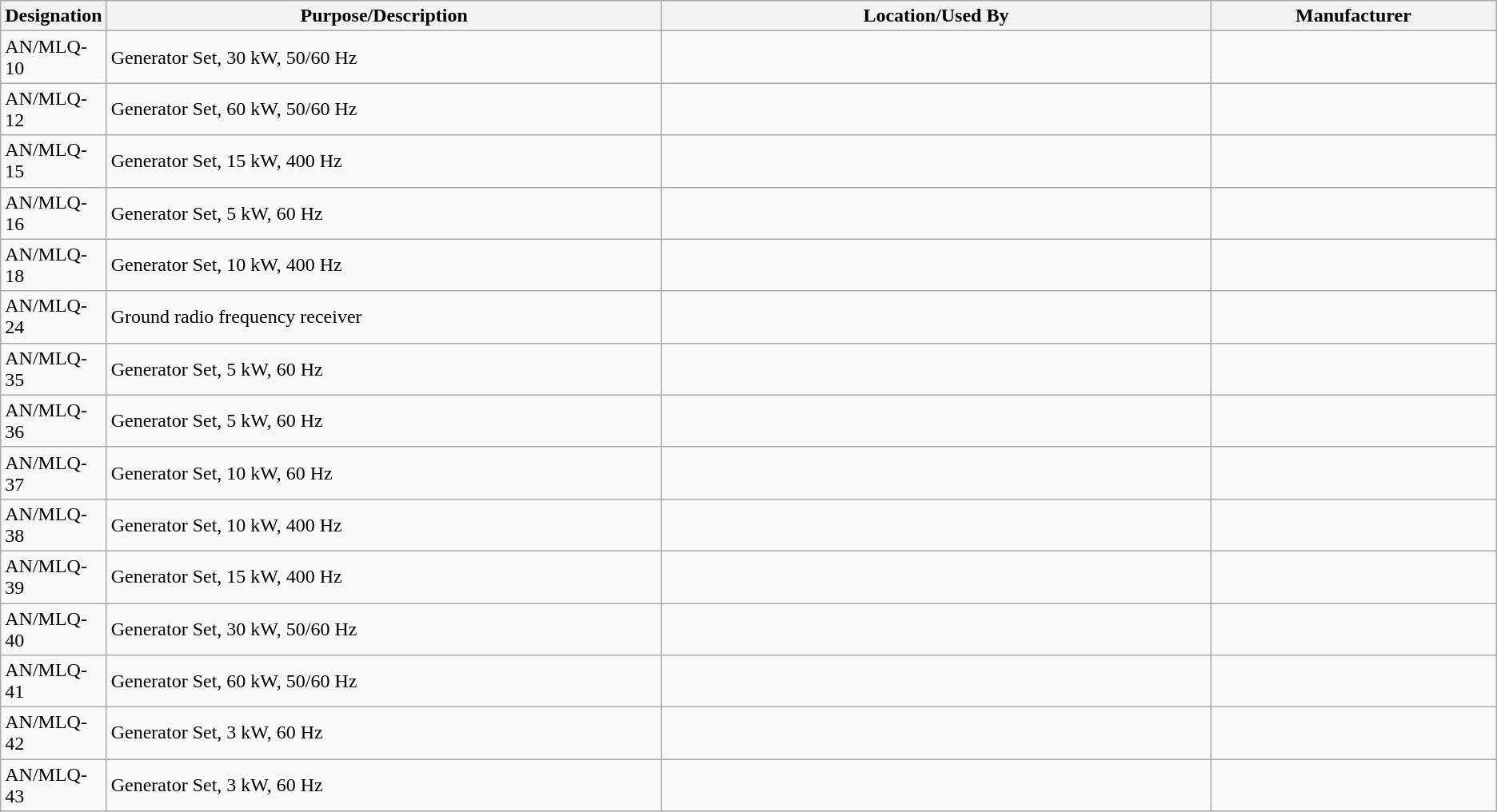<table class="wikitable sortable">
<tr>
<th scope="col">Designation</th>
<th scope="col" style="width: 500px;">Purpose/Description</th>
<th scope="col" style="width: 500px;">Location/Used By</th>
<th scope="col" style="width: 250px;">Manufacturer</th>
</tr>
<tr>
<td>AN/MLQ-10</td>
<td>Generator Set, 30 kW, 50/60 Hz</td>
<td></td>
<td></td>
</tr>
<tr>
<td>AN/MLQ-12</td>
<td>Generator Set, 60 kW, 50/60 Hz</td>
<td></td>
<td></td>
</tr>
<tr>
<td>AN/MLQ-15</td>
<td>Generator Set, 15 kW, 400 Hz</td>
<td></td>
<td></td>
</tr>
<tr>
<td>AN/MLQ-16</td>
<td>Generator Set, 5 kW, 60 Hz</td>
<td></td>
<td></td>
</tr>
<tr>
<td>AN/MLQ-18</td>
<td>Generator Set, 10 kW, 400 Hz</td>
<td></td>
<td></td>
</tr>
<tr>
<td>AN/MLQ-24</td>
<td>Ground radio frequency receiver</td>
<td></td>
<td></td>
</tr>
<tr>
<td>AN/MLQ-35</td>
<td>Generator Set, 5 kW, 60 Hz</td>
<td></td>
<td></td>
</tr>
<tr>
<td>AN/MLQ-36</td>
<td>Generator Set, 5 kW, 60 Hz</td>
<td></td>
<td></td>
</tr>
<tr>
<td>AN/MLQ-37</td>
<td>Generator Set, 10 kW, 60 Hz</td>
<td></td>
<td></td>
</tr>
<tr>
<td>AN/MLQ-38</td>
<td>Generator Set, 10 kW, 400 Hz</td>
<td></td>
<td></td>
</tr>
<tr>
<td>AN/MLQ-39</td>
<td>Generator Set, 15 kW, 400 Hz</td>
<td></td>
<td></td>
</tr>
<tr>
<td>AN/MLQ-40</td>
<td>Generator Set, 30 kW, 50/60 Hz</td>
<td></td>
<td></td>
</tr>
<tr>
<td>AN/MLQ-41</td>
<td>Generator Set, 60 kW, 50/60 Hz</td>
<td></td>
<td></td>
</tr>
<tr>
<td>AN/MLQ-42</td>
<td>Generator Set, 3 kW, 60 Hz</td>
<td></td>
<td></td>
</tr>
<tr>
<td>AN/MLQ-43</td>
<td>Generator Set, 3 kW, 60 Hz</td>
<td></td>
<td></td>
</tr>
</table>
